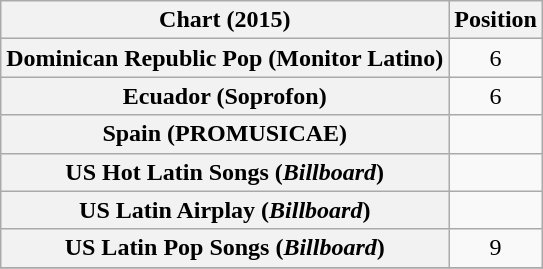<table class="wikitable sortable plainrowheaders" style="text-align:center;">
<tr>
<th scope="col">Chart (2015)</th>
<th scope="col">Position</th>
</tr>
<tr>
<th scope="row">Dominican  Republic Pop (Monitor Latino)</th>
<td>6</td>
</tr>
<tr>
<th scope="row">Ecuador (Soprofon)</th>
<td>6</td>
</tr>
<tr>
<th scope="row">Spain (PROMUSICAE)</th>
<td></td>
</tr>
<tr>
<th scope="row">US Hot Latin Songs (<em>Billboard</em>)</th>
<td></td>
</tr>
<tr>
<th scope="row">US Latin Airplay (<em>Billboard</em>)</th>
<td></td>
</tr>
<tr>
<th scope="row">US Latin Pop Songs (<em>Billboard</em>)</th>
<td>9</td>
</tr>
<tr>
</tr>
</table>
